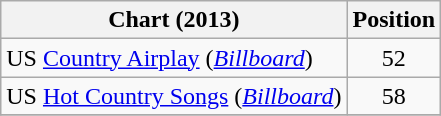<table class="wikitable">
<tr>
<th scope="col">Chart (2013)</th>
<th scope="col">Position</th>
</tr>
<tr>
<td>US <a href='#'>Country Airplay</a> (<em><a href='#'>Billboard</a></em>)</td>
<td align="center">52</td>
</tr>
<tr>
<td>US <a href='#'>Hot Country Songs</a> (<em><a href='#'>Billboard</a></em>)</td>
<td align="center">58</td>
</tr>
<tr>
</tr>
</table>
